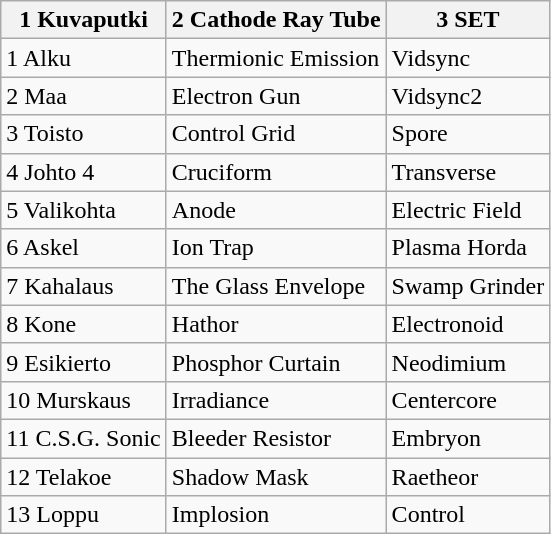<table class="wikitable" border="1">
<tr>
<th>1 Kuvaputki</th>
<th>2 Cathode Ray Tube</th>
<th>3 SET</th>
</tr>
<tr>
<td>1 Alku</td>
<td>Thermionic Emission</td>
<td>Vidsync</td>
</tr>
<tr>
<td>2 Maa</td>
<td>Electron Gun</td>
<td>Vidsync2</td>
</tr>
<tr>
<td>3 Toisto</td>
<td>Control Grid</td>
<td>Spore</td>
</tr>
<tr>
<td>4 Johto 4</td>
<td>Cruciform</td>
<td>Transverse</td>
</tr>
<tr>
<td>5 Valikohta</td>
<td>Anode</td>
<td>Electric Field</td>
</tr>
<tr>
<td>6 Askel</td>
<td>Ion Trap</td>
<td>Plasma Horda</td>
</tr>
<tr>
<td>7 Kahalaus</td>
<td>The Glass Envelope</td>
<td>Swamp Grinder</td>
</tr>
<tr>
<td>8 Kone</td>
<td>Hathor</td>
<td>Electronoid</td>
</tr>
<tr>
<td>9 Esikierto</td>
<td>Phosphor Curtain</td>
<td>Neodimium</td>
</tr>
<tr>
<td>10 Murskaus</td>
<td>Irradiance</td>
<td>Centercore</td>
</tr>
<tr>
<td>11 C.S.G. Sonic</td>
<td>Bleeder Resistor</td>
<td>Embryon</td>
</tr>
<tr>
<td>12 Telakoe</td>
<td>Shadow Mask</td>
<td>Raetheor</td>
</tr>
<tr>
<td>13 Loppu</td>
<td>Implosion</td>
<td>Control</td>
</tr>
</table>
